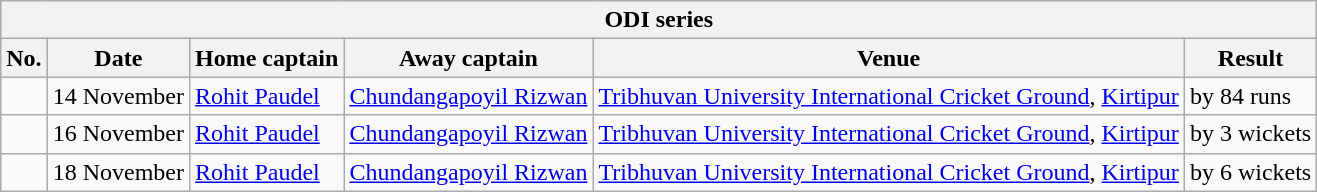<table class="wikitable">
<tr>
<th colspan="9">ODI series</th>
</tr>
<tr>
<th>No.</th>
<th>Date</th>
<th>Home captain</th>
<th>Away captain</th>
<th>Venue</th>
<th>Result</th>
</tr>
<tr>
<td></td>
<td>14 November</td>
<td><a href='#'>Rohit Paudel</a></td>
<td><a href='#'>Chundangapoyil Rizwan</a></td>
<td><a href='#'>Tribhuvan University International Cricket Ground</a>, <a href='#'>Kirtipur</a></td>
<td> by 84 runs</td>
</tr>
<tr>
<td></td>
<td>16 November</td>
<td><a href='#'>Rohit Paudel</a></td>
<td><a href='#'>Chundangapoyil Rizwan</a></td>
<td><a href='#'>Tribhuvan University International Cricket Ground</a>, <a href='#'>Kirtipur</a></td>
<td> by 3 wickets</td>
</tr>
<tr>
<td></td>
<td>18 November</td>
<td><a href='#'>Rohit Paudel</a></td>
<td><a href='#'>Chundangapoyil Rizwan</a></td>
<td><a href='#'>Tribhuvan University International Cricket Ground</a>, <a href='#'>Kirtipur</a></td>
<td> by 6 wickets</td>
</tr>
</table>
